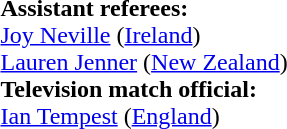<table style="width:100%">
<tr>
<td><br><strong>Assistant referees:</strong>
<br><a href='#'>Joy Neville</a> (<a href='#'>Ireland</a>)<br><a href='#'>Lauren Jenner</a> (<a href='#'>New Zealand</a>)
<br><strong>Television match official:</strong>
<br><a href='#'>Ian Tempest</a> (<a href='#'>England</a>)</td>
</tr>
</table>
